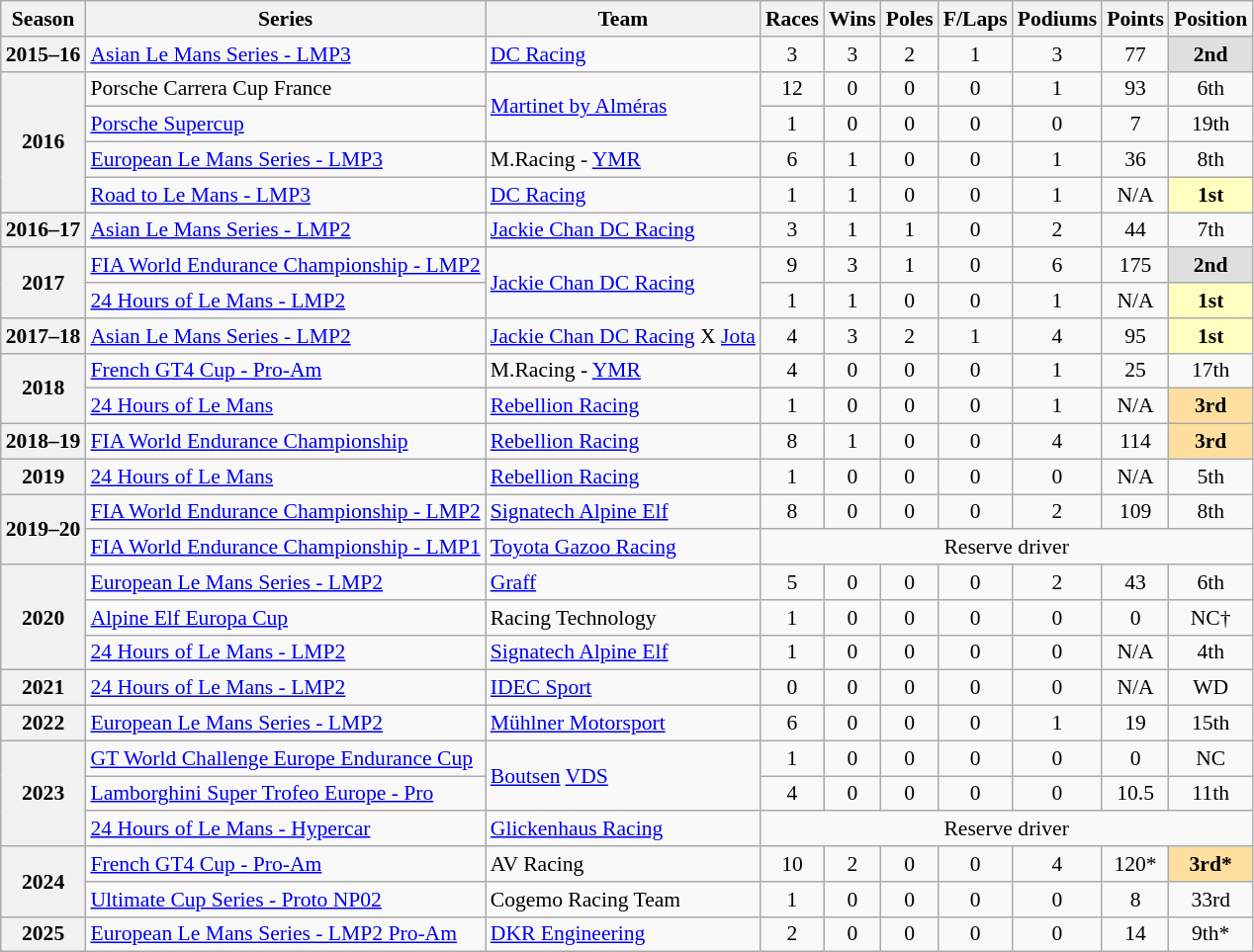<table class="wikitable" style="font-size: 90%; text-align:center">
<tr>
<th>Season</th>
<th>Series</th>
<th>Team</th>
<th>Races</th>
<th>Wins</th>
<th>Poles</th>
<th>F/Laps</th>
<th>Podiums</th>
<th>Points</th>
<th>Position</th>
</tr>
<tr>
<th>2015–16</th>
<td align=left><a href='#'>Asian Le Mans Series - LMP3</a></td>
<td align=left><a href='#'>DC Racing</a></td>
<td>3</td>
<td>3</td>
<td>2</td>
<td>1</td>
<td>3</td>
<td>77</td>
<td style="background:#DFDFDF;"><strong>2nd</strong></td>
</tr>
<tr>
<th rowspan="4">2016</th>
<td align=left>Porsche Carrera Cup France</td>
<td rowspan="2" align=left><a href='#'>Martinet by Alméras</a></td>
<td>12</td>
<td>0</td>
<td>0</td>
<td>0</td>
<td>1</td>
<td>93</td>
<td>6th</td>
</tr>
<tr>
<td align=left><a href='#'>Porsche Supercup</a></td>
<td>1</td>
<td>0</td>
<td>0</td>
<td>0</td>
<td>0</td>
<td>7</td>
<td>19th</td>
</tr>
<tr>
<td align=left><a href='#'>European Le Mans Series - LMP3</a></td>
<td align=left>M.Racing - <a href='#'>YMR</a></td>
<td>6</td>
<td>1</td>
<td>0</td>
<td>0</td>
<td>1</td>
<td>36</td>
<td>8th</td>
</tr>
<tr>
<td align=left><a href='#'>Road to Le Mans - LMP3</a></td>
<td align=left><a href='#'>DC Racing</a></td>
<td>1</td>
<td>1</td>
<td>0</td>
<td>0</td>
<td>1</td>
<td>N/A</td>
<td style="background:#FFFFBF;"><strong>1st</strong></td>
</tr>
<tr>
<th>2016–17</th>
<td align=left><a href='#'>Asian Le Mans Series - LMP2</a></td>
<td align=left><a href='#'>Jackie Chan DC Racing</a></td>
<td>3</td>
<td>1</td>
<td>1</td>
<td>0</td>
<td>2</td>
<td>44</td>
<td>7th</td>
</tr>
<tr>
<th rowspan="2">2017</th>
<td align=left><a href='#'>FIA World Endurance Championship - LMP2</a></td>
<td rowspan="2" align=left><a href='#'>Jackie Chan DC Racing</a></td>
<td>9</td>
<td>3</td>
<td>1</td>
<td>0</td>
<td>6</td>
<td>175</td>
<td style="background:#DFDFDF;"><strong>2nd</strong></td>
</tr>
<tr>
<td align=left><a href='#'>24 Hours of Le Mans - LMP2</a></td>
<td>1</td>
<td>1</td>
<td>0</td>
<td>0</td>
<td>1</td>
<td>N/A</td>
<td style="background:#FFFFBF;"><strong>1st</strong></td>
</tr>
<tr>
<th>2017–18</th>
<td align=left><a href='#'>Asian Le Mans Series - LMP2</a></td>
<td align=left><a href='#'>Jackie Chan DC Racing</a> X <a href='#'>Jota</a></td>
<td>4</td>
<td>3</td>
<td>2</td>
<td>1</td>
<td>4</td>
<td>95</td>
<td style="background:#FFFFBF;"><strong>1st</strong></td>
</tr>
<tr>
<th rowspan="2">2018</th>
<td align=left><a href='#'>French GT4 Cup - Pro-Am</a></td>
<td align=left>M.Racing - <a href='#'>YMR</a></td>
<td>4</td>
<td>0</td>
<td>0</td>
<td>0</td>
<td>1</td>
<td>25</td>
<td>17th</td>
</tr>
<tr>
<td align=left><a href='#'>24 Hours of Le Mans</a></td>
<td align=left><a href='#'>Rebellion Racing</a></td>
<td>1</td>
<td>0</td>
<td>0</td>
<td>0</td>
<td>1</td>
<td>N/A</td>
<td style="background:#FFDF9F;"><strong>3rd</strong></td>
</tr>
<tr>
<th>2018–19</th>
<td align=left><a href='#'>FIA World Endurance Championship</a></td>
<td align=left><a href='#'>Rebellion Racing</a></td>
<td>8</td>
<td>1</td>
<td>0</td>
<td>0</td>
<td>4</td>
<td>114</td>
<td style="background:#FFDF9F;"><strong>3rd</strong></td>
</tr>
<tr>
<th>2019</th>
<td align=left><a href='#'>24 Hours of Le Mans</a></td>
<td align=left><a href='#'>Rebellion Racing</a></td>
<td>1</td>
<td>0</td>
<td>0</td>
<td>0</td>
<td>0</td>
<td>N/A</td>
<td>5th</td>
</tr>
<tr>
<th rowspan=2>2019–20</th>
<td align=left><a href='#'>FIA World Endurance Championship - LMP2</a></td>
<td align=left><a href='#'>Signatech Alpine Elf</a></td>
<td>8</td>
<td>0</td>
<td>0</td>
<td>0</td>
<td>2</td>
<td>109</td>
<td>8th</td>
</tr>
<tr>
<td align=left><a href='#'>FIA World Endurance Championship - LMP1</a></td>
<td align=left><a href='#'>Toyota Gazoo Racing</a></td>
<td colspan="7">Reserve driver</td>
</tr>
<tr>
<th rowspan="3">2020</th>
<td align=left><a href='#'>European Le Mans Series - LMP2</a></td>
<td align=left><a href='#'>Graff</a></td>
<td>5</td>
<td>0</td>
<td>0</td>
<td>0</td>
<td>2</td>
<td>43</td>
<td>6th</td>
</tr>
<tr>
<td align=left><a href='#'>Alpine Elf Europa Cup</a></td>
<td align=left>Racing Technology</td>
<td>1</td>
<td>0</td>
<td>0</td>
<td>0</td>
<td>0</td>
<td>0</td>
<td>NC†</td>
</tr>
<tr>
<td align=left><a href='#'>24 Hours of Le Mans - LMP2</a></td>
<td align=left><a href='#'>Signatech Alpine Elf</a></td>
<td>1</td>
<td>0</td>
<td>0</td>
<td>0</td>
<td>0</td>
<td>N/A</td>
<td>4th</td>
</tr>
<tr>
<th>2021</th>
<td align=left><a href='#'>24 Hours of Le Mans - LMP2</a></td>
<td align=left><a href='#'>IDEC Sport</a></td>
<td>0</td>
<td>0</td>
<td>0</td>
<td>0</td>
<td>0</td>
<td>N/A</td>
<td>WD</td>
</tr>
<tr>
<th>2022</th>
<td align=left><a href='#'>European Le Mans Series - LMP2</a></td>
<td align=left><a href='#'>Mühlner Motorsport</a></td>
<td>6</td>
<td>0</td>
<td>0</td>
<td>0</td>
<td>1</td>
<td>19</td>
<td>15th</td>
</tr>
<tr>
<th rowspan="3">2023</th>
<td align=left><a href='#'>GT World Challenge Europe Endurance Cup</a></td>
<td rowspan="2" align="left"><a href='#'>Boutsen</a> <a href='#'>VDS</a></td>
<td>1</td>
<td>0</td>
<td>0</td>
<td>0</td>
<td>0</td>
<td>0</td>
<td>NC</td>
</tr>
<tr>
<td align=left><a href='#'>Lamborghini Super Trofeo Europe - Pro</a></td>
<td>4</td>
<td>0</td>
<td>0</td>
<td>0</td>
<td>0</td>
<td>10.5</td>
<td>11th</td>
</tr>
<tr>
<td align=left><a href='#'>24 Hours of Le Mans - Hypercar</a></td>
<td align=left><a href='#'>Glickenhaus Racing</a></td>
<td colspan="7">Reserve driver</td>
</tr>
<tr>
<th rowspan="2">2024</th>
<td align=left><a href='#'>French GT4 Cup - Pro-Am</a></td>
<td align=left>AV Racing</td>
<td>10</td>
<td>2</td>
<td>0</td>
<td>0</td>
<td>4</td>
<td>120*</td>
<td style="background:#FFDF9F;"><strong>3rd*</strong></td>
</tr>
<tr>
<td align=left><a href='#'>Ultimate Cup Series - Proto NP02</a></td>
<td align=left>Cogemo Racing Team</td>
<td>1</td>
<td>0</td>
<td>0</td>
<td>0</td>
<td>0</td>
<td>8</td>
<td>33rd</td>
</tr>
<tr>
<th>2025</th>
<td align=left><a href='#'>European Le Mans Series - LMP2 Pro-Am</a></td>
<td align=left><a href='#'>DKR Engineering</a></td>
<td>2</td>
<td>0</td>
<td>0</td>
<td>0</td>
<td>0</td>
<td>14</td>
<td>9th*</td>
</tr>
</table>
